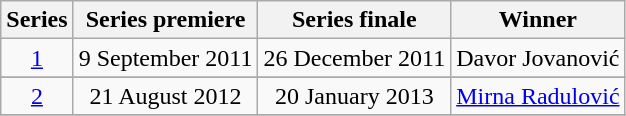<table class="wikitable sortable">
<tr>
<th>Series</th>
<th>Series premiere</th>
<th>Series finale</th>
<th>Winner</th>
</tr>
<tr style="text-align:center;">
<td><a href='#'>1</a></td>
<td>9 September 2011</td>
<td>26 December 2011</td>
<td>Davor Jovanović</td>
</tr>
<tr>
</tr>
<tr style="text-align:center;">
<td><a href='#'>2</a></td>
<td>21 August 2012</td>
<td>20 January 2013</td>
<td><a href='#'>Mirna Radulović</a></td>
</tr>
<tr>
</tr>
</table>
